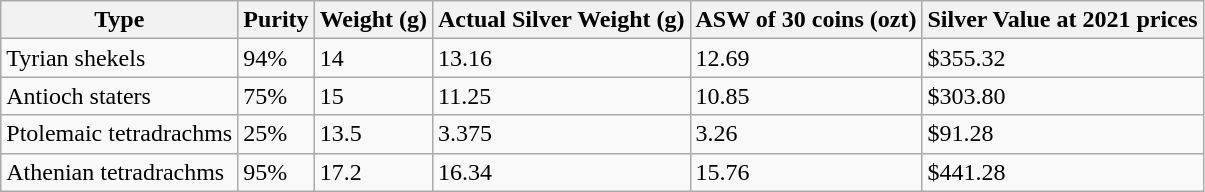<table class="wikitable">
<tr>
<th>Type</th>
<th>Purity</th>
<th>Weight (g)</th>
<th>Actual Silver Weight (g)</th>
<th>ASW of 30 coins (ozt)</th>
<th>Silver Value at 2021 prices</th>
</tr>
<tr>
<td>Tyrian shekels</td>
<td>94%</td>
<td>14</td>
<td>13.16</td>
<td>12.69</td>
<td>$355.32</td>
</tr>
<tr>
<td>Antioch staters</td>
<td>75%</td>
<td>15</td>
<td>11.25</td>
<td>10.85</td>
<td>$303.80</td>
</tr>
<tr>
<td>Ptolemaic tetradrachms</td>
<td>25%</td>
<td>13.5</td>
<td>3.375</td>
<td>3.26</td>
<td>$91.28</td>
</tr>
<tr>
<td>Athenian tetradrachms</td>
<td>95%</td>
<td>17.2</td>
<td>16.34</td>
<td>15.76</td>
<td>$441.28</td>
</tr>
</table>
